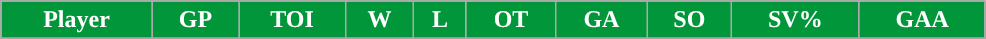<table class="wikitable sortable" width="52%">
<tr align="center" bgcolor="#dddddd">
<th style="color:white; background:#009639; ">Player</th>
<th style="color:white; background:#009639; ">GP</th>
<th style="color:white; background:#009639; ">TOI</th>
<th style="color:white; background:#009639; ">W</th>
<th style="color:white; background:#009639; ">L</th>
<th style="color:white; background:#009639; ">OT</th>
<th style="color:white; background:#009639; ">GA</th>
<th style="color:white; background:#009639; ">SO</th>
<th style="color:white; background:#009639; ">SV%</th>
<th style="color:white; background:#009639; ">GAA</th>
</tr>
<tr align=center>
</tr>
</table>
